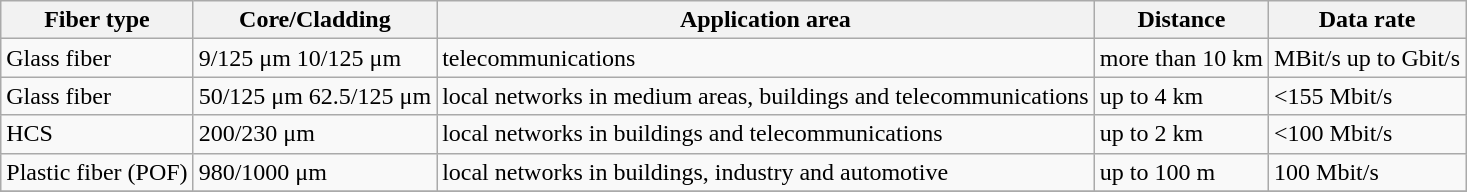<table class="wikitable">
<tr>
<th>Fiber type</th>
<th>Core/Cladding</th>
<th>Application area</th>
<th>Distance</th>
<th>Data rate</th>
</tr>
<tr>
<td>Glass fiber</td>
<td>9/125 μm 10/125 μm</td>
<td>telecommunications</td>
<td>more than 10 km</td>
<td>MBit/s up to Gbit/s</td>
</tr>
<tr>
<td>Glass fiber</td>
<td>50/125 μm 62.5/125 μm</td>
<td>local networks in medium areas, buildings and telecommunications</td>
<td>up to 4 km</td>
<td><155 Mbit/s</td>
</tr>
<tr>
<td>HCS</td>
<td>200/230 μm</td>
<td>local networks in buildings and telecommunications</td>
<td>up to 2 km</td>
<td><100 Mbit/s</td>
</tr>
<tr>
<td>Plastic fiber (POF)</td>
<td>980/1000 μm</td>
<td>local networks in buildings, industry and automotive</td>
<td>up to 100 m</td>
<td>100 Mbit/s</td>
</tr>
<tr>
</tr>
</table>
